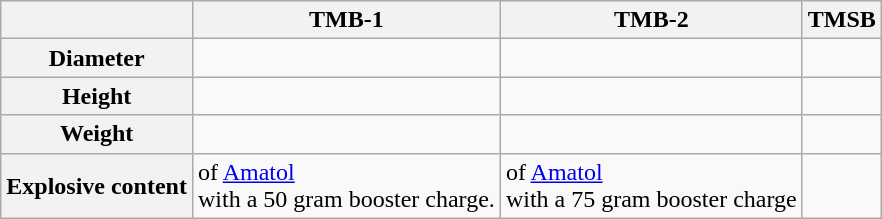<table class=wikitable>
<tr>
<th></th>
<th>TMB-1</th>
<th>TMB-2</th>
<th>TMSB</th>
</tr>
<tr>
<th>Diameter</th>
<td></td>
<td></td>
<td></td>
</tr>
<tr>
<th>Height</th>
<td></td>
<td></td>
<td></td>
</tr>
<tr>
<th>Weight</th>
<td></td>
<td></td>
<td></td>
</tr>
<tr>
<th>Explosive content</th>
<td> of <a href='#'>Amatol</a> <br> with a 50 gram booster charge.</td>
<td> of <a href='#'>Amatol</a> <br> with a 75 gram booster charge</td>
<td></td>
</tr>
</table>
